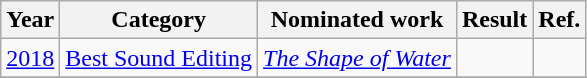<table class="wikitable sortable">
<tr>
<th>Year</th>
<th>Category</th>
<th>Nominated work</th>
<th>Result</th>
<th>Ref.</th>
</tr>
<tr>
<td><a href='#'>2018</a></td>
<td><a href='#'>Best Sound Editing</a></td>
<td><em><a href='#'>The Shape of Water</a></em></td>
<td></td>
<td style="text-align:center;"></td>
</tr>
<tr>
</tr>
</table>
